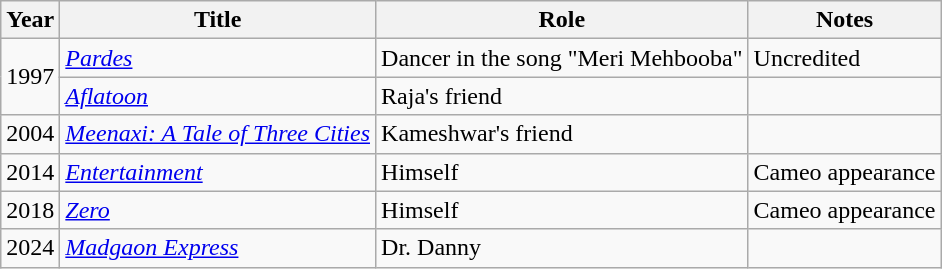<table class="wikitable">
<tr>
<th>Year</th>
<th>Title</th>
<th>Role</th>
<th>Notes</th>
</tr>
<tr>
<td rowspan="2">1997</td>
<td><a href='#'><em>Pardes</em></a></td>
<td>Dancer in the song "Meri Mehbooba"</td>
<td>Uncredited</td>
</tr>
<tr>
<td><a href='#'><em>Aflatoon</em></a></td>
<td>Raja's friend</td>
<td></td>
</tr>
<tr>
<td>2004</td>
<td><a href='#'><em>Meenaxi: A Tale of Three Cities</em></a></td>
<td>Kameshwar's friend</td>
<td></td>
</tr>
<tr>
<td>2014</td>
<td><a href='#'><em>Entertainment</em></a></td>
<td>Himself</td>
<td>Cameo appearance</td>
</tr>
<tr>
<td>2018</td>
<td><a href='#'><em>Zero</em></a></td>
<td>Himself</td>
<td>Cameo appearance</td>
</tr>
<tr>
<td>2024</td>
<td><a href='#'><em>Madgaon Express</em></a></td>
<td>Dr. Danny</td>
<td></td>
</tr>
</table>
